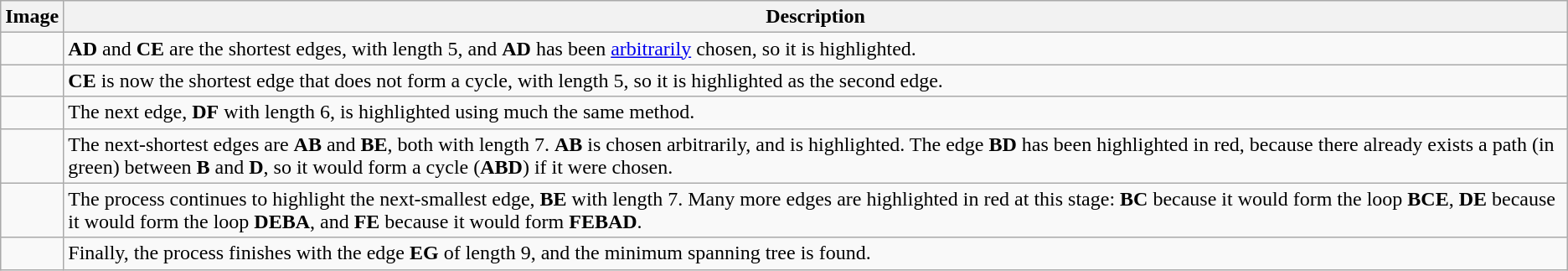<table class="wikitable">
<tr>
<th>Image</th>
<th>Description</th>
</tr>
<tr>
<td></td>
<td><strong>AD</strong> and <strong>CE</strong> are the shortest edges, with length 5, and <strong>AD</strong> has been <a href='#'>arbitrarily</a> chosen, so it is highlighted.</td>
</tr>
<tr>
<td></td>
<td><strong>CE</strong> is now the shortest edge that does not form a cycle, with length 5, so it is highlighted as the second edge.</td>
</tr>
<tr>
<td></td>
<td>The next edge, <strong>DF</strong> with length 6, is highlighted using much the same method.</td>
</tr>
<tr>
<td></td>
<td>The next-shortest edges are <strong>AB</strong> and <strong>BE</strong>, both with length 7. <strong>AB</strong> is chosen arbitrarily, and is highlighted. The edge <strong>BD</strong> has been highlighted in red, because there already exists a path (in green) between <strong>B</strong> and <strong>D</strong>, so it would form a cycle (<strong>ABD</strong>) if it were chosen.</td>
</tr>
<tr>
<td></td>
<td>The process continues to highlight the next-smallest edge, <strong>BE</strong> with length 7. Many more edges are highlighted in red at this stage: <strong>BC</strong> because it would form the loop <strong>BCE</strong>,  <strong>DE</strong> because it would form the loop <strong>DEBA</strong>, and <strong>FE</strong> because it would form <strong>FEBAD</strong>.</td>
</tr>
<tr>
<td></td>
<td>Finally, the process finishes with the edge <strong>EG</strong> of length 9, and the minimum spanning tree is found.</td>
</tr>
</table>
